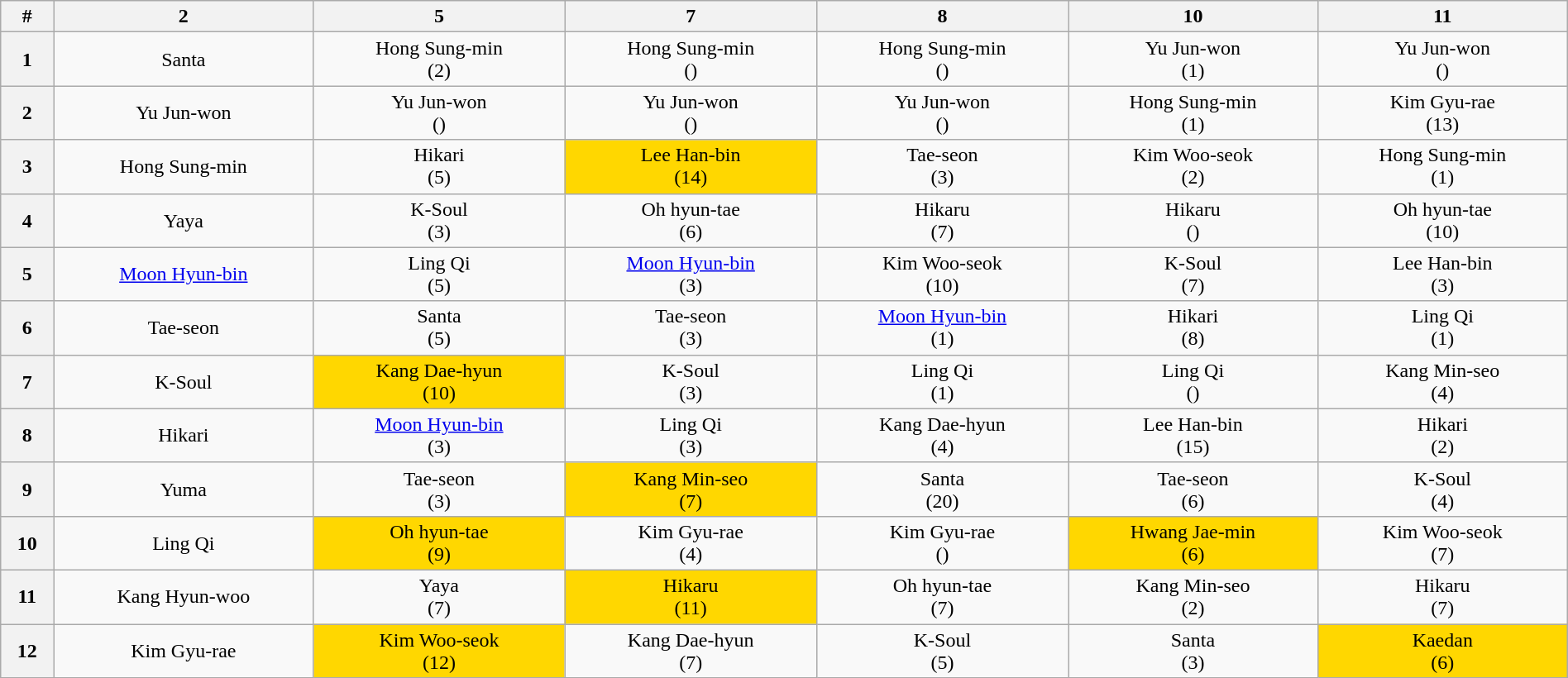<table class="wikitable mw-collapsible" style="text-align:center; width:100%">
<tr>
<th>#</th>
<th> 2</th>
<th> 5</th>
<th> 7</th>
<th> 8</th>
<th> 10</th>
<th> 11</th>
</tr>
<tr>
<th>1</th>
<td>Santa</td>
<td>Hong Sung-min<br>(2)</td>
<td>Hong Sung-min<br>()</td>
<td>Hong Sung-min<br>()</td>
<td>Yu Jun-won<br>(1)</td>
<td>Yu Jun-won<br>()</td>
</tr>
<tr>
<th>2</th>
<td>Yu Jun-won</td>
<td>Yu Jun-won<br>()</td>
<td>Yu Jun-won<br>()</td>
<td>Yu Jun-won<br>()</td>
<td>Hong Sung-min<br>(1)</td>
<td>Kim Gyu-rae<br>(13)</td>
</tr>
<tr>
<th>3</th>
<td>Hong Sung-min</td>
<td>Hikari<br>(5)</td>
<td style="background:#FFD700">Lee Han-bin<br>(14)</td>
<td>Tae-seon<br>(3)</td>
<td>Kim Woo-seok<br>(2)</td>
<td>Hong Sung-min<br>(1)</td>
</tr>
<tr>
<th>4</th>
<td>Yaya</td>
<td>K-Soul<br>(3)</td>
<td>Oh hyun-tae<br>(6)</td>
<td>Hikaru<br>(7)</td>
<td>Hikaru<br>()</td>
<td>Oh hyun-tae<br>(10)</td>
</tr>
<tr>
<th>5</th>
<td><a href='#'>Moon Hyun-bin</a></td>
<td>Ling Qi<br>(5)</td>
<td><a href='#'>Moon Hyun-bin</a><br>(3)</td>
<td>Kim Woo-seok<br>(10)</td>
<td>K-Soul<br>(7)</td>
<td>Lee Han-bin <br>(3)</td>
</tr>
<tr>
<th>6</th>
<td>Tae-seon</td>
<td>Santa<br>(5)</td>
<td>Tae-seon<br>(3)</td>
<td><a href='#'>Moon Hyun-bin</a><br>(1)</td>
<td>Hikari <br>(8)</td>
<td>Ling Qi<br>(1)</td>
</tr>
<tr>
<th>7</th>
<td>K-Soul</td>
<td style="background:#FFD700">Kang Dae-hyun<br>(10)</td>
<td>K-Soul<br>(3)</td>
<td>Ling Qi<br>(1)</td>
<td>Ling Qi<br>()</td>
<td>Kang Min-seo<br>(4)</td>
</tr>
<tr>
<th>8</th>
<td>Hikari</td>
<td><a href='#'>Moon Hyun-bin</a><br>(3)</td>
<td>Ling Qi<br>(3)</td>
<td>Kang Dae-hyun<br>(4)</td>
<td>Lee Han-bin <br>(15)</td>
<td>Hikari <br>(2)</td>
</tr>
<tr>
<th>9</th>
<td>Yuma</td>
<td>Tae-seon<br>(3)</td>
<td style="background:#FFD700">Kang Min-seo<br>(7)</td>
<td>Santa<br>(20)</td>
<td>Tae-seon<br>(6)</td>
<td>K-Soul<br>(4)</td>
</tr>
<tr>
<th>10</th>
<td>Ling Qi</td>
<td style="background:#FFD700">Oh hyun-tae<br>(9)</td>
<td>Kim Gyu-rae<br>(4)</td>
<td>Kim Gyu-rae<br>()</td>
<td style="background:#FFD700">Hwang Jae-min<br>(6)</td>
<td>Kim Woo-seok<br>(7)</td>
</tr>
<tr>
<th>11</th>
<td>Kang Hyun-woo</td>
<td>Yaya<br>(7)</td>
<td style="background:#FFD700">Hikaru<br>(11)</td>
<td>Oh hyun-tae<br>(7)</td>
<td>Kang Min-seo<br>(2)</td>
<td>Hikaru<br>(7)</td>
</tr>
<tr>
<th>12</th>
<td>Kim Gyu-rae</td>
<td style="background:#FFD700">Kim Woo-seok<br>(12)</td>
<td>Kang Dae-hyun<br>(7)</td>
<td>K-Soul<br>(5)</td>
<td>Santa<br>(3)</td>
<td style="background:#FFD700">Kaedan<br>(6)</td>
</tr>
</table>
